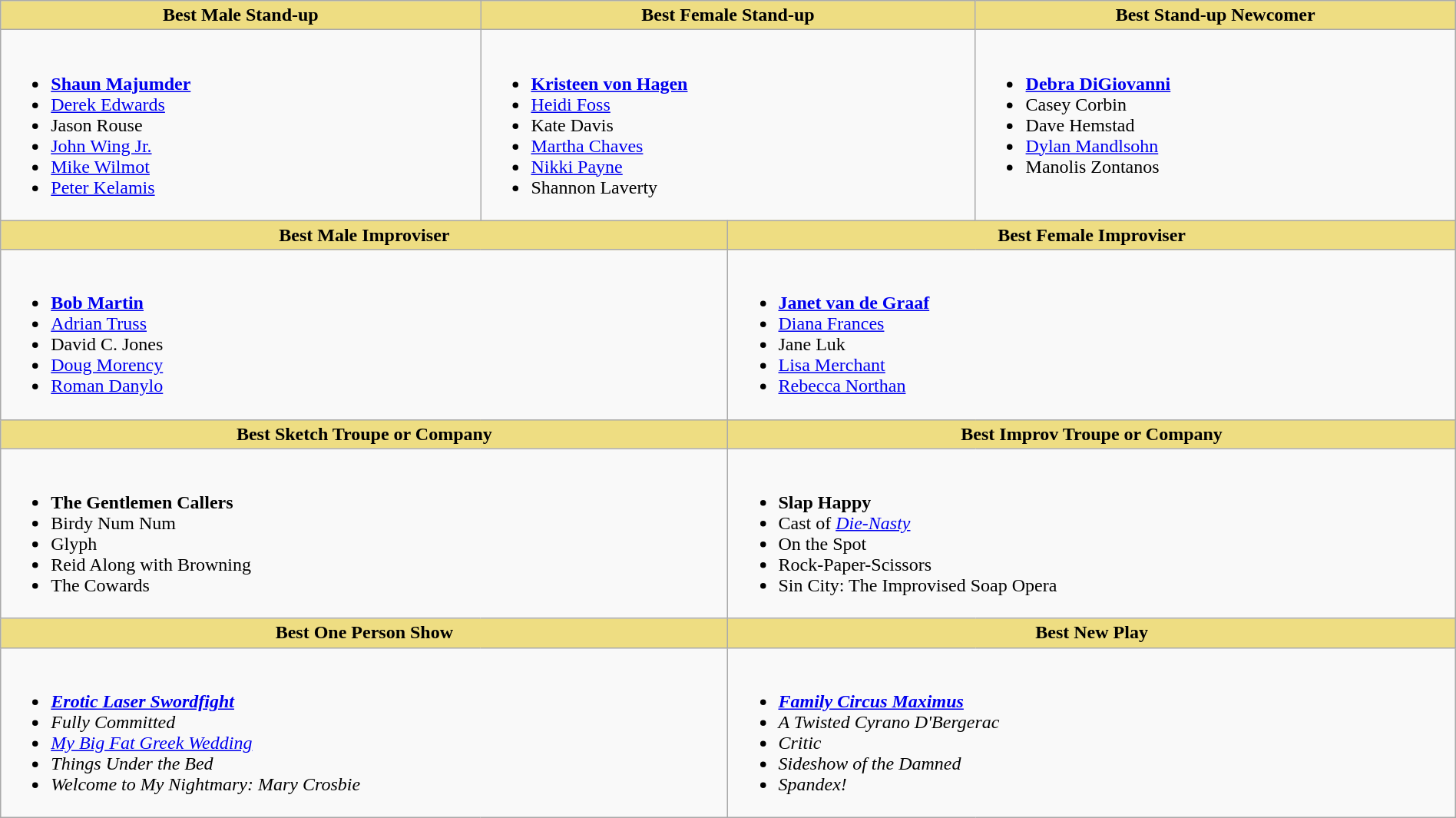<table class="wikitable" style="width:100%;">
<tr>
<th style="background:#EEDD82; width:33%">Best Male Stand-up</th>
<th colspan="2" style="background:#EEDD82">Best Female Stand-up</th>
<th style="background:#EEDD82; width:33%">Best Stand-up Newcomer</th>
</tr>
<tr>
<td valign="top"><br><ul><li> <strong><a href='#'>Shaun Majumder</a></strong></li><li><a href='#'>Derek Edwards</a></li><li>Jason Rouse</li><li><a href='#'>John Wing Jr.</a></li><li><a href='#'>Mike Wilmot</a></li><li><a href='#'>Peter Kelamis</a></li></ul></td>
<td colspan="2" valign="top"><br><ul><li> <strong><a href='#'>Kristeen von Hagen</a></strong></li><li><a href='#'>Heidi Foss</a></li><li>Kate Davis</li><li><a href='#'>Martha Chaves</a></li><li><a href='#'>Nikki Payne</a></li><li>Shannon Laverty</li></ul></td>
<td valign="top"><br><ul><li> <strong><a href='#'>Debra DiGiovanni</a></strong></li><li>Casey Corbin</li><li>Dave Hemstad</li><li><a href='#'>Dylan Mandlsohn</a></li><li>Manolis Zontanos</li></ul></td>
</tr>
<tr>
<th colspan="2" style="background:#EEDD82; width:50%">Best Male Improviser</th>
<th colspan="2" style="background:#EEDD82; width:50%">Best Female Improviser</th>
</tr>
<tr>
<td colspan="2" valign="top"><br><ul><li> <strong><a href='#'>Bob Martin</a></strong></li><li><a href='#'>Adrian Truss</a></li><li>David C. Jones</li><li><a href='#'>Doug Morency</a></li><li><a href='#'>Roman Danylo</a></li></ul></td>
<td colspan="2" valign="top"><br><ul><li> <strong><a href='#'>Janet van de Graaf</a></strong></li><li><a href='#'>Diana Frances</a></li><li>Jane Luk</li><li><a href='#'>Lisa Merchant</a></li><li><a href='#'>Rebecca Northan</a></li></ul></td>
</tr>
<tr>
<th colspan="2" style="background:#EEDD82; width:50%">Best Sketch Troupe or Company</th>
<th colspan="2" style="background:#EEDD82; width:50%">Best Improv Troupe or Company</th>
</tr>
<tr>
<td colspan="2" valign="top"><br><ul><li> <strong>The Gentlemen Callers</strong></li><li>Birdy Num Num</li><li>Glyph</li><li>Reid Along with Browning</li><li>The Cowards</li></ul></td>
<td colspan="2" valign="top"><br><ul><li> <strong>Slap Happy</strong></li><li>Cast of <em><a href='#'>Die-Nasty</a></em></li><li>On the Spot</li><li>Rock-Paper-Scissors</li><li>Sin City: The Improvised Soap Opera</li></ul></td>
</tr>
<tr>
<th colspan="2" style="background:#EEDD82; width:50%">Best One Person Show</th>
<th colspan="2" style="background:#EEDD82; width:50%">Best New Play</th>
</tr>
<tr>
<td colspan="2" valign="top"><br><ul><li> <strong><em><a href='#'>Erotic Laser Swordfight</a></em></strong></li><li><em>Fully Committed</em></li><li><em><a href='#'>My Big Fat Greek Wedding</a></em></li><li><em>Things Under the Bed</em></li><li><em>Welcome to My Nightmary: Mary Crosbie</em></li></ul></td>
<td colspan="2" valign="top"><br><ul><li> <strong><em><a href='#'>Family Circus Maximus</a></em></strong></li><li><em>A Twisted Cyrano D'Bergerac</em></li><li><em>Critic</em></li><li><em>Sideshow of the Damned</em></li><li><em>Spandex!</em></li></ul></td>
</tr>
</table>
